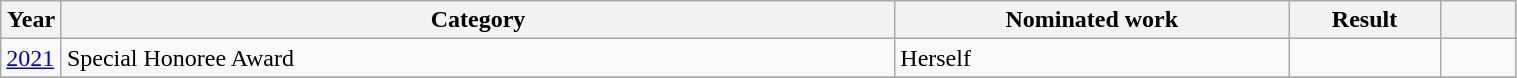<table class="wikitable" style="width:80%;">
<tr>
<th style="width:4%;">Year</th>
<th style="width:55%;">Category</th>
<th style="width:26%;">Nominated work</th>
<th style="width:10%;">Result</th>
<th width=5%></th>
</tr>
<tr>
<td rowspan="1"><a href='#'>2021</a></td>
<td>Special Honoree Award</td>
<td>Herself</td>
<td></td>
<td style="text-align:center;" rowspan="1"></td>
</tr>
<tr>
</tr>
</table>
